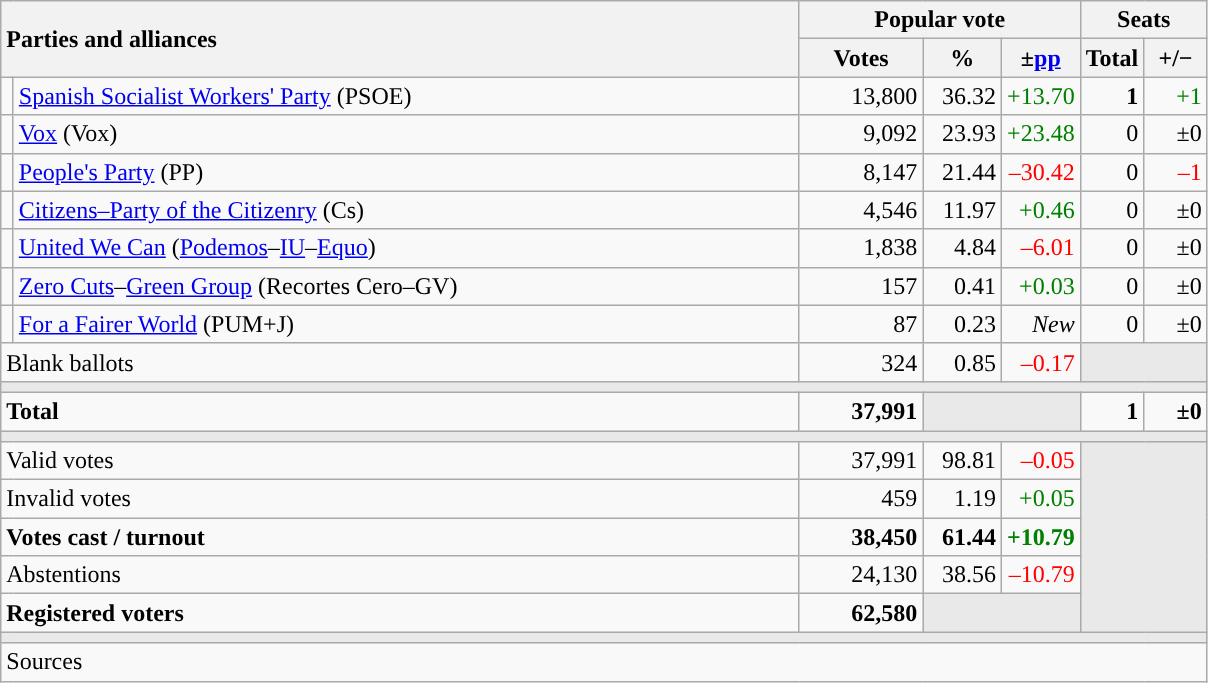<table class="wikitable" style="text-align:right;">
<tr>
<th style="text-align:left;" rowspan="2" colspan="2" width="525">Parties and alliances</th>
<th colspan="3">Popular vote</th>
<th colspan="2">Seats</th>
</tr>
<tr>
<th width="75">Votes</th>
<th width="45">%</th>
<th width="45">±<a href='#'>pp</a></th>
<th width="35">Total</th>
<th width="35">+/−</th>
</tr>
<tr>
<td width="1" style="color:inherit;background:"></td>
<td align="left"><a href='#'>Spanish Socialist Workers' Party</a> (PSOE)</td>
<td>13,800</td>
<td>36.32</td>
<td style="color:green;">+13.70</td>
<td><strong>1</strong></td>
<td style="color:green;">+1</td>
</tr>
<tr>
<td style="color:inherit;background:"></td>
<td align="left"><a href='#'>Vox</a> (Vox)</td>
<td>9,092</td>
<td>23.93</td>
<td style="color:green;">+23.48</td>
<td>0</td>
<td>±0</td>
</tr>
<tr>
<td style="color:inherit;background:"></td>
<td align="left"><a href='#'>People's Party</a> (PP)</td>
<td>8,147</td>
<td>21.44</td>
<td style="color:red;">–30.42</td>
<td>0</td>
<td style="color:red;">–1</td>
</tr>
<tr>
<td style="color:inherit;background:"></td>
<td align="left"><a href='#'>Citizens–Party of the Citizenry</a> (Cs)</td>
<td>4,546</td>
<td>11.97</td>
<td style="color:green;">+0.46</td>
<td>0</td>
<td>±0</td>
</tr>
<tr>
<td style="color:inherit;background:"></td>
<td align="left"><a href='#'>United We Can</a> (<a href='#'>Podemos</a>–<a href='#'>IU</a>–<a href='#'>Equo</a>)</td>
<td>1,838</td>
<td>4.84</td>
<td style="color:red;">–6.01</td>
<td>0</td>
<td>±0</td>
</tr>
<tr>
<td style="color:inherit;background:"></td>
<td align="left"><a href='#'>Zero Cuts</a>–<a href='#'>Green Group</a> (Recortes Cero–GV)</td>
<td>157</td>
<td>0.41</td>
<td style="color:green;">+0.03</td>
<td>0</td>
<td>±0</td>
</tr>
<tr>
<td style="color:inherit;background:"></td>
<td align="left"><a href='#'>For a Fairer World</a> (PUM+J)</td>
<td>87</td>
<td>0.23</td>
<td><em>New</em></td>
<td>0</td>
<td>±0</td>
</tr>
<tr>
<td align="left" colspan="2">Blank ballots</td>
<td>324</td>
<td>0.85</td>
<td style="color:red;">–0.17</td>
<td bgcolor="#E9E9E9" colspan="2"></td>
</tr>
<tr>
<td colspan="7" bgcolor="#E9E9E9"></td>
</tr>
<tr style="font-weight:bold;">
<td align="left" colspan="2">Total</td>
<td>37,991</td>
<td bgcolor="#E9E9E9" colspan="2"></td>
<td>1</td>
<td>±0</td>
</tr>
<tr>
<td colspan="7" bgcolor="#E9E9E9"></td>
</tr>
<tr>
<td align="left" colspan="2">Valid votes</td>
<td>37,991</td>
<td>98.81</td>
<td style="color:red;">–0.05</td>
<td bgcolor="#E9E9E9" colspan="2" rowspan="5"></td>
</tr>
<tr>
<td align="left" colspan="2">Invalid votes</td>
<td>459</td>
<td>1.19</td>
<td style="color:green;">+0.05</td>
</tr>
<tr style="font-weight:bold;">
<td align="left" colspan="2">Votes cast / turnout</td>
<td>38,450</td>
<td>61.44</td>
<td style="color:green;">+10.79</td>
</tr>
<tr>
<td align="left" colspan="2">Abstentions</td>
<td>24,130</td>
<td>38.56</td>
<td style="color:red;">–10.79</td>
</tr>
<tr style="font-weight:bold;">
<td align="left" colspan="2">Registered voters</td>
<td>62,580</td>
<td bgcolor="#E9E9E9" colspan="2"></td>
</tr>
<tr>
<td colspan="7" bgcolor="#E9E9E9"></td>
</tr>
<tr>
<td align="left" colspan="7">Sources</td>
</tr>
</table>
